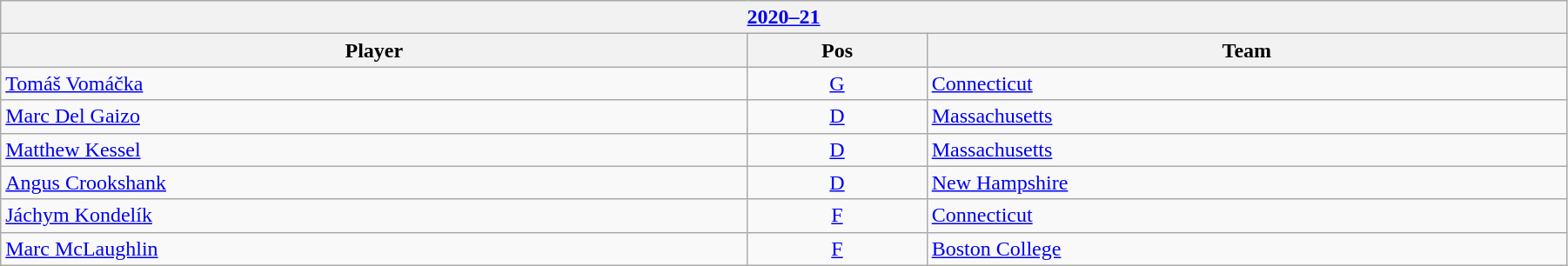<table class="wikitable" width=95%>
<tr>
<th colspan=3><a href='#'>2020–21</a></th>
</tr>
<tr>
<th>Player</th>
<th>Pos</th>
<th>Team</th>
</tr>
<tr>
<td><a href='#'>Tomáš Vomáčka</a></td>
<td align=center><a href='#'>G</a></td>
<td><a href='#'>Connecticut</a></td>
</tr>
<tr>
<td><a href='#'>Marc Del Gaizo</a></td>
<td align=center><a href='#'>D</a></td>
<td><a href='#'>Massachusetts</a></td>
</tr>
<tr>
<td><a href='#'>Matthew Kessel</a></td>
<td align=center><a href='#'>D</a></td>
<td><a href='#'>Massachusetts</a></td>
</tr>
<tr>
<td><a href='#'>Angus Crookshank</a></td>
<td align=center><a href='#'>D</a></td>
<td><a href='#'>New Hampshire</a></td>
</tr>
<tr>
<td><a href='#'>Jáchym Kondelík</a></td>
<td align=center><a href='#'>F</a></td>
<td><a href='#'>Connecticut</a></td>
</tr>
<tr>
<td><a href='#'>Marc McLaughlin</a></td>
<td align=center><a href='#'>F</a></td>
<td><a href='#'>Boston College</a></td>
</tr>
</table>
